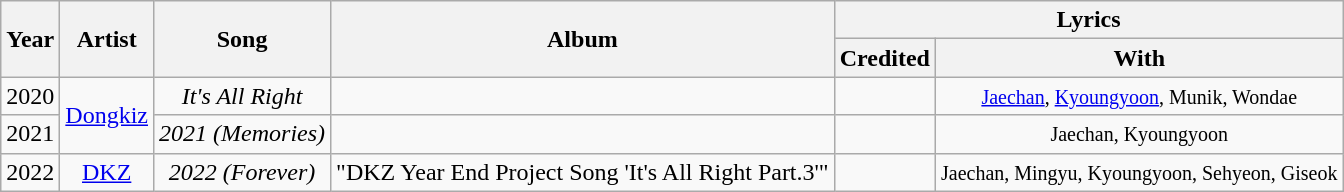<table class="wikitable plainrowheaders" style="text-align:center;">
<tr>
<th rowspan="2">Year</th>
<th rowspan="2">Artist</th>
<th rowspan="2">Song</th>
<th rowspan="2">Album</th>
<th colspan="2">Lyrics</th>
</tr>
<tr>
<th>Credited</th>
<th>With</th>
</tr>
<tr>
<td>2020</td>
<td rowspan="2"><a href='#'>Dongkiz</a></td>
<td><em>It's All Right</em></td>
<td></td>
<td></td>
<td><small><a href='#'>Jaechan</a>, <a href='#'>Kyoungyoon</a>, Munik, Wondae</small></td>
</tr>
<tr>
<td>2021</td>
<td><em>2021 (Memories)</em></td>
<td></td>
<td></td>
<td><small>Jaechan, Kyoungyoon</small></td>
</tr>
<tr>
<td>2022</td>
<td><a href='#'>DKZ</a></td>
<td><em>2022 (Forever)</em></td>
<td>"DKZ Year End Project Song 'It's All Right Part.3'"</td>
<td></td>
<td><small>Jaechan, Mingyu, Kyoungyoon, Sehyeon, Giseok</small></td>
</tr>
</table>
